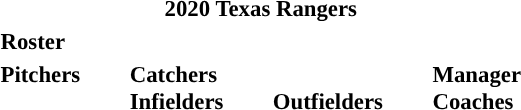<table class="toccolours" style="font-size: 95%;">
<tr>
<th colspan="10">2020 Texas Rangers</th>
</tr>
<tr>
<td colspan="10"><strong>Roster</strong></td>
</tr>
<tr>
<td valign="top"><strong>Pitchers</strong><br>























</td>
<td style="width:25px;"></td>
<td valign="top"><strong>Catchers</strong><br>



<strong>Infielders</strong>











</td>
<td width="25px"></td>
<td valign="top"><br><strong>Outfielders</strong>







</td>
<td style="width:25px;"></td>
<td valign="top"><strong>Manager</strong><br>
<strong>Coaches</strong>
 
 
 
 
 
 
 
 
 </td>
</tr>
</table>
